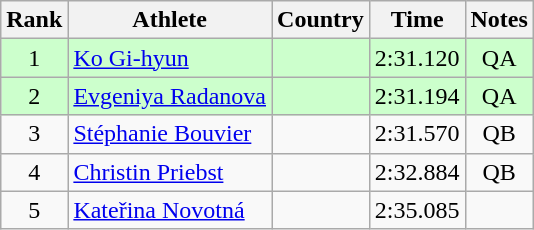<table class="wikitable sortable" style="text-align:center">
<tr>
<th>Rank</th>
<th>Athlete</th>
<th>Country</th>
<th>Time</th>
<th>Notes</th>
</tr>
<tr bgcolor=ccffcc>
<td>1</td>
<td align=left><a href='#'>Ko Gi-hyun</a></td>
<td align=left></td>
<td>2:31.120</td>
<td>QA</td>
</tr>
<tr bgcolor=ccffcc>
<td>2</td>
<td align=left><a href='#'>Evgeniya Radanova</a></td>
<td align=left></td>
<td>2:31.194</td>
<td>QA</td>
</tr>
<tr>
<td>3</td>
<td align=left><a href='#'>Stéphanie Bouvier</a></td>
<td align=left></td>
<td>2:31.570</td>
<td>QB</td>
</tr>
<tr>
<td>4</td>
<td align=left><a href='#'>Christin Priebst</a></td>
<td align=left></td>
<td>2:32.884</td>
<td>QB</td>
</tr>
<tr>
<td>5</td>
<td align=left><a href='#'>Kateřina Novotná</a></td>
<td align=left></td>
<td>2:35.085</td>
<td></td>
</tr>
</table>
